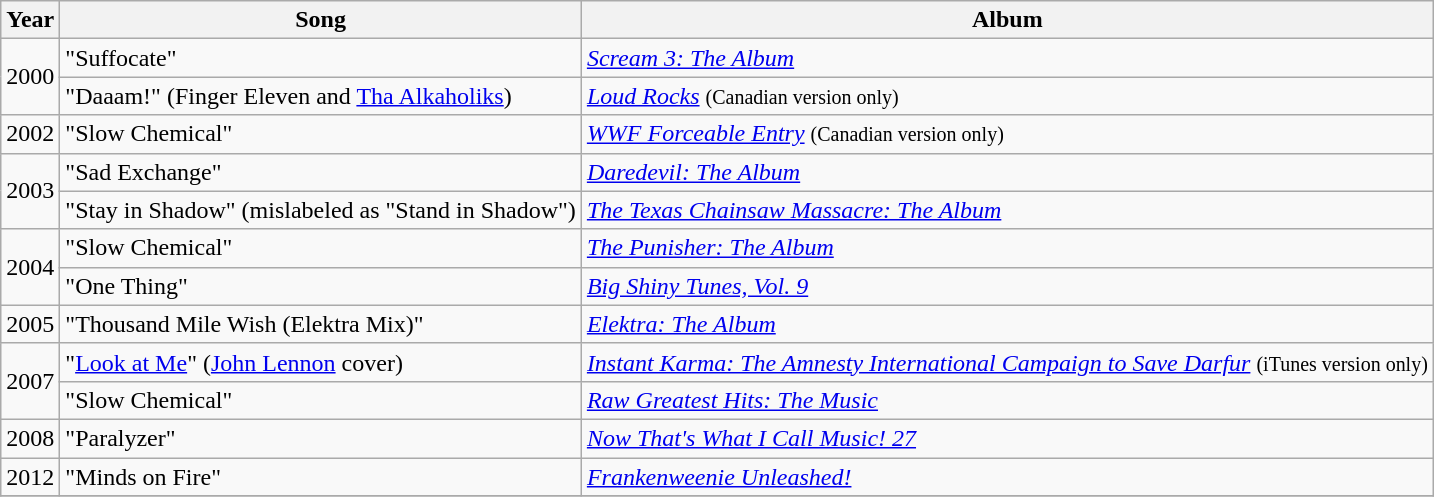<table class="wikitable">
<tr>
<th>Year</th>
<th>Song</th>
<th>Album</th>
</tr>
<tr>
<td rowspan="2">2000</td>
<td>"Suffocate"</td>
<td><em><a href='#'>Scream 3: The Album</a></em></td>
</tr>
<tr>
<td>"Daaam!" (Finger Eleven and <a href='#'>Tha Alkaholiks</a>)</td>
<td><em><a href='#'>Loud Rocks</a></em> <small>(Canadian version only)</small></td>
</tr>
<tr>
<td>2002</td>
<td>"Slow Chemical"</td>
<td><em><a href='#'>WWF Forceable Entry</a></em> <small>(Canadian version only)</small></td>
</tr>
<tr>
<td rowspan="2">2003</td>
<td>"Sad Exchange"</td>
<td><em><a href='#'>Daredevil: The Album</a></em></td>
</tr>
<tr>
<td>"Stay in Shadow" (mislabeled as "Stand in Shadow")</td>
<td><em><a href='#'>The Texas Chainsaw Massacre: The Album</a></em></td>
</tr>
<tr>
<td rowspan="2">2004</td>
<td>"Slow Chemical"</td>
<td><em><a href='#'>The Punisher: The Album</a></em></td>
</tr>
<tr>
<td>"One Thing"</td>
<td><em><a href='#'>Big Shiny Tunes, Vol. 9</a></em></td>
</tr>
<tr>
<td>2005</td>
<td>"Thousand Mile Wish (Elektra Mix)"</td>
<td><em><a href='#'>Elektra: The Album</a></em></td>
</tr>
<tr>
<td rowspan="2">2007</td>
<td>"<a href='#'>Look at Me</a>" (<a href='#'>John Lennon</a> cover)</td>
<td><em><a href='#'>Instant Karma: The Amnesty International Campaign to Save Darfur</a></em> <small>(iTunes version only)</small></td>
</tr>
<tr>
<td>"Slow Chemical"</td>
<td><em><a href='#'>Raw Greatest Hits: The Music</a></em></td>
</tr>
<tr>
<td>2008</td>
<td>"Paralyzer"</td>
<td><em><a href='#'>Now That's What I Call Music! 27</a></em></td>
</tr>
<tr>
<td>2012</td>
<td>"Minds on Fire"</td>
<td><em><a href='#'>Frankenweenie Unleashed!</a></em></td>
</tr>
<tr>
</tr>
</table>
